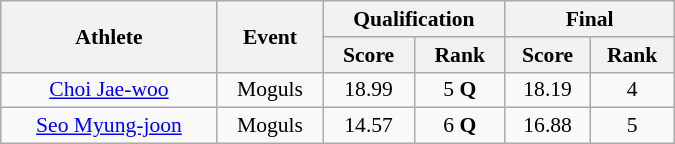<table class="wikitable" style="font-size:90%; text-align:center; width:450px">
<tr>
<th rowspan="2">Athlete</th>
<th rowspan="2">Event</th>
<th colspan="2">Qualification</th>
<th colspan="2">Final</th>
</tr>
<tr>
<th>Score</th>
<th>Rank</th>
<th>Score</th>
<th>Rank</th>
</tr>
<tr>
<td rowspan=1><a href='#'>Choi Jae-woo</a></td>
<td>Moguls</td>
<td>18.99</td>
<td>5 <strong>Q</strong></td>
<td>18.19</td>
<td>4</td>
</tr>
<tr>
<td rowspan=1><a href='#'>Seo Myung-joon</a></td>
<td>Moguls</td>
<td>14.57</td>
<td>6 <strong>Q</strong></td>
<td>16.88</td>
<td>5</td>
</tr>
</table>
